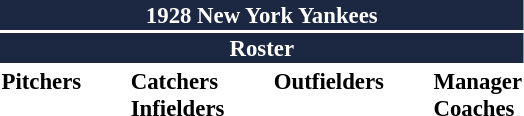<table class="toccolours" style="font-size: 95%;">
<tr>
<th colspan="10" style="background-color: #1c2841; color: white; text-align: center;">1928 New York Yankees</th>
</tr>
<tr>
<td colspan="10" style="background-color: #1c2841; color: white; text-align: center;"><strong>Roster</strong></td>
</tr>
<tr>
<td valign="top"><strong>Pitchers</strong><br>











</td>
<td width="25px"></td>
<td valign="top"><strong>Catchers</strong><br>



<strong>Infielders</strong>







</td>
<td width="25px"></td>
<td valign="top"><strong>Outfielders</strong><br>



</td>
<td width="25px"></td>
<td valign="top"><strong>Manager</strong><br>
<strong>Coaches</strong>

</td>
</tr>
</table>
